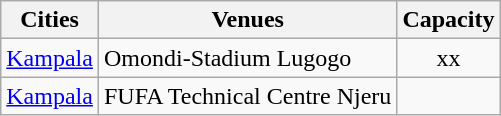<table class="wikitable">
<tr>
<th>Cities</th>
<th>Venues</th>
<th>Capacity</th>
</tr>
<tr>
<td><a href='#'>Kampala</a></td>
<td>Omondi-Stadium Lugogo</td>
<td align="center">xx</td>
</tr>
<tr>
<td><a href='#'>Kampala</a></td>
<td>FUFA Technical Centre Njeru</td>
<td align="center"></td>
</tr>
</table>
